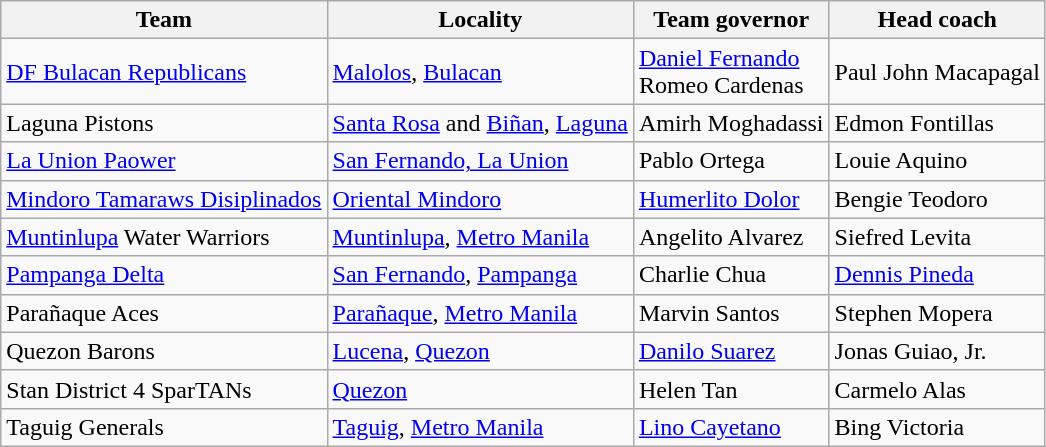<table class="wikitable">
<tr>
<th>Team</th>
<th>Locality</th>
<th>Team governor</th>
<th>Head coach</th>
</tr>
<tr>
<td><a href='#'>DF Bulacan Republicans</a></td>
<td><a href='#'>Malolos</a>, <a href='#'>Bulacan</a></td>
<td><a href='#'>Daniel Fernando</a> <br> Romeo Cardenas</td>
<td>Paul John Macapagal</td>
</tr>
<tr>
<td>Laguna Pistons</td>
<td><a href='#'>Santa Rosa</a> and <a href='#'>Biñan</a>, <a href='#'>Laguna</a></td>
<td>Amirh Moghadassi</td>
<td>Edmon Fontillas</td>
</tr>
<tr>
<td><a href='#'>La Union Paower</a></td>
<td><a href='#'>San Fernando, La Union</a></td>
<td>Pablo Ortega</td>
<td>Louie Aquino</td>
</tr>
<tr>
<td><a href='#'>Mindoro Tamaraws Disiplinados</a></td>
<td><a href='#'>Oriental Mindoro</a></td>
<td><a href='#'>Humerlito Dolor</a></td>
<td>Bengie Teodoro</td>
</tr>
<tr>
<td><a href='#'>Muntinlupa</a> Water Warriors</td>
<td><a href='#'>Muntinlupa</a>, <a href='#'>Metro Manila</a></td>
<td>Angelito Alvarez</td>
<td>Siefred Levita</td>
</tr>
<tr>
<td><a href='#'>Pampanga Delta</a></td>
<td><a href='#'>San Fernando</a>, <a href='#'>Pampanga</a></td>
<td>Charlie Chua</td>
<td><a href='#'>Dennis Pineda</a></td>
</tr>
<tr>
<td>Parañaque Aces</td>
<td><a href='#'>Parañaque</a>, <a href='#'>Metro Manila</a></td>
<td>Marvin Santos</td>
<td>Stephen Mopera</td>
</tr>
<tr>
<td>Quezon Barons</td>
<td><a href='#'>Lucena</a>, <a href='#'>Quezon</a></td>
<td><a href='#'>Danilo Suarez</a></td>
<td>Jonas Guiao, Jr.</td>
</tr>
<tr>
<td>Stan District 4 SparTANs</td>
<td><a href='#'>Quezon</a></td>
<td>Helen Tan</td>
<td>Carmelo Alas</td>
</tr>
<tr>
<td>Taguig Generals</td>
<td><a href='#'>Taguig</a>, <a href='#'>Metro Manila</a></td>
<td><a href='#'>Lino Cayetano</a></td>
<td>Bing Victoria</td>
</tr>
</table>
